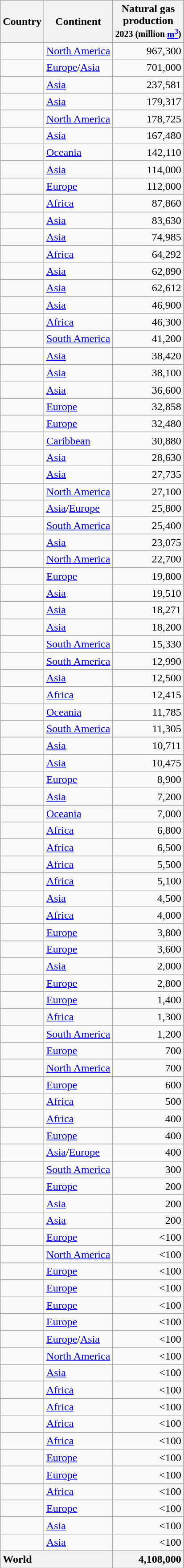<table class="sortable static-row-numbers nowrap wikitable" style=text-align:right>
<tr class="wrap static-row-header">
<th>Country</th>
<th>Continent</th>
<th>Natural gas<br>production<br><small>2023 (million <a href='#'>m<sup>3</sup></a>)</small></th>
</tr>
<tr>
<td align="left"></td>
<td align="left"><a href='#'>North America</a></td>
<td>967,300</td>
</tr>
<tr>
<td align="left"></td>
<td align="left"><a href='#'>Europe</a>/<a href='#'>Asia</a></td>
<td>701,000</td>
</tr>
<tr>
<td align="left"></td>
<td align="left"><a href='#'>Asia</a></td>
<td>237,581</td>
</tr>
<tr>
<td align="left"></td>
<td align="left"><a href='#'>Asia</a></td>
<td>179,317</td>
</tr>
<tr>
<td align="left"></td>
<td align="left"><a href='#'>North America</a></td>
<td>178,725</td>
</tr>
<tr>
<td align="left"></td>
<td align="left"><a href='#'>Asia</a></td>
<td>167,480</td>
</tr>
<tr>
<td align="left"></td>
<td align="left"><a href='#'>Oceania</a></td>
<td>142,110</td>
</tr>
<tr>
<td align="left"></td>
<td align="left"><a href='#'>Asia</a></td>
<td>114,000</td>
</tr>
<tr>
<td align="left"></td>
<td align="left"><a href='#'>Europe</a></td>
<td>112,000</td>
</tr>
<tr>
<td align="left"></td>
<td align="left"><a href='#'>Africa</a></td>
<td>87,860</td>
</tr>
<tr>
<td align="left"></td>
<td align="left"><a href='#'>Asia</a></td>
<td>83,630</td>
</tr>
<tr>
<td align="left"></td>
<td align="left"><a href='#'>Asia</a></td>
<td>74,985</td>
</tr>
<tr>
<td align="left"></td>
<td align="left"><a href='#'>Africa</a></td>
<td>64,292</td>
</tr>
<tr>
<td align="left"></td>
<td align="left"><a href='#'>Asia</a></td>
<td>62,890</td>
</tr>
<tr>
<td align="left"></td>
<td align="left"><a href='#'>Asia</a></td>
<td>62,612</td>
</tr>
<tr>
<td align="left"></td>
<td align="left"><a href='#'>Asia</a></td>
<td>46,900</td>
</tr>
<tr>
<td align="left"></td>
<td align="left"><a href='#'>Africa</a></td>
<td>46,300</td>
</tr>
<tr>
<td align="left"></td>
<td align="left"><a href='#'>South America</a></td>
<td>41,200</td>
</tr>
<tr>
<td align="left"></td>
<td align="left"><a href='#'>Asia</a></td>
<td>38,420</td>
</tr>
<tr>
<td align="left"></td>
<td align="left"><a href='#'>Asia</a></td>
<td>38,100</td>
</tr>
<tr>
<td align="left"></td>
<td align="left"><a href='#'>Asia</a></td>
<td>36,600</td>
</tr>
<tr>
<td align="left"></td>
<td align="left"><a href='#'>Europe</a></td>
<td>32,858</td>
</tr>
<tr>
<td align="left"></td>
<td align="left"><a href='#'>Europe</a></td>
<td>32,480</td>
</tr>
<tr>
<td align="left"></td>
<td align="left"><a href='#'>Caribbean</a></td>
<td>30,880</td>
</tr>
<tr>
<td align="left"></td>
<td align="left"><a href='#'>Asia</a></td>
<td>28,630</td>
</tr>
<tr>
<td align="left"></td>
<td align="left"><a href='#'>Asia</a></td>
<td>27,735</td>
</tr>
<tr>
<td align="left"></td>
<td align="left"><a href='#'>North America</a></td>
<td>27,100</td>
</tr>
<tr>
<td align="left"></td>
<td align="left"><a href='#'>Asia</a>/<a href='#'>Europe</a></td>
<td>25,800</td>
</tr>
<tr>
<td align="left"></td>
<td align="left"><a href='#'>South America</a></td>
<td>25,400</td>
</tr>
<tr>
<td align="left"></td>
<td align="left"><a href='#'>Asia</a></td>
<td>23,075</td>
</tr>
<tr>
<td align="left"></td>
<td align="left"><a href='#'>North America</a></td>
<td>22,700</td>
</tr>
<tr>
<td align="left"></td>
<td align="left"><a href='#'>Europe</a></td>
<td>19,800</td>
</tr>
<tr>
<td align="left"></td>
<td align="left"><a href='#'>Asia</a></td>
<td>19,510</td>
</tr>
<tr>
<td align="left"></td>
<td align="left"><a href='#'>Asia</a></td>
<td>18,271</td>
</tr>
<tr>
<td align="left"></td>
<td align="left"><a href='#'>Asia</a></td>
<td>18,200</td>
</tr>
<tr>
<td align="left"></td>
<td align="left"><a href='#'>South America</a></td>
<td>15,330</td>
</tr>
<tr>
<td align="left"></td>
<td align="left"><a href='#'>South America</a></td>
<td>12,990</td>
</tr>
<tr>
<td align="left"></td>
<td align="left"><a href='#'>Asia</a></td>
<td>12,500</td>
</tr>
<tr>
<td align="left"></td>
<td align="left"><a href='#'>Africa</a></td>
<td>12,415</td>
</tr>
<tr>
<td align="left"></td>
<td align="left"><a href='#'>Oceania</a></td>
<td>11,785</td>
</tr>
<tr>
<td align="left"></td>
<td align="left"><a href='#'>South America</a></td>
<td>11,305</td>
</tr>
<tr>
<td align="left"></td>
<td align="left"><a href='#'>Asia</a></td>
<td>10,711</td>
</tr>
<tr>
<td align="left"></td>
<td align="left"><a href='#'>Asia</a></td>
<td>10,475</td>
</tr>
<tr>
<td align="left"></td>
<td align="left"><a href='#'>Europe</a></td>
<td>8,900</td>
</tr>
<tr>
<td align="left"></td>
<td align="left"><a href='#'>Asia</a></td>
<td>7,200</td>
</tr>
<tr>
<td align="left"></td>
<td align="left"><a href='#'>Oceania</a></td>
<td>7,000</td>
</tr>
<tr>
<td align="left"></td>
<td align="left"><a href='#'>Africa</a></td>
<td>6,800</td>
</tr>
<tr>
<td align="left"></td>
<td align="left"><a href='#'>Africa</a></td>
<td>6,500</td>
</tr>
<tr>
<td align="left"></td>
<td align="left"><a href='#'>Africa</a></td>
<td>5,500</td>
</tr>
<tr>
<td align="left"></td>
<td align="left"><a href='#'>Africa</a></td>
<td>5,100</td>
</tr>
<tr>
<td align="left"></td>
<td align="left"><a href='#'>Asia</a></td>
<td>4,500</td>
</tr>
<tr>
<td align="left"></td>
<td align="left"><a href='#'>Africa</a></td>
<td>4,000</td>
</tr>
<tr>
<td align="left"></td>
<td align="left"><a href='#'>Europe</a></td>
<td>3,800</td>
</tr>
<tr>
<td align="left"></td>
<td align="left"><a href='#'>Europe</a></td>
<td>3,600</td>
</tr>
<tr>
<td align="left"></td>
<td align="left"><a href='#'>Asia</a></td>
<td>2,000</td>
</tr>
<tr>
<td align="left"></td>
<td align="left"><a href='#'>Europe</a></td>
<td>2,800</td>
</tr>
<tr>
<td align="left"></td>
<td align="left"><a href='#'>Europe</a></td>
<td>1,400</td>
</tr>
<tr>
<td align="left"></td>
<td align="left"><a href='#'>Africa</a></td>
<td>1,300</td>
</tr>
<tr>
<td align="left"></td>
<td align="left"><a href='#'>South America</a></td>
<td>1,200</td>
</tr>
<tr>
<td align="left"></td>
<td align="left"><a href='#'>Europe</a></td>
<td>700</td>
</tr>
<tr>
<td align="left"></td>
<td align="left"><a href='#'>North America</a></td>
<td>700</td>
</tr>
<tr>
<td align="left"></td>
<td align="left"><a href='#'>Europe</a></td>
<td>600</td>
</tr>
<tr>
<td align="left"></td>
<td align="left"><a href='#'>Africa</a></td>
<td>500</td>
</tr>
<tr>
<td align="left"></td>
<td align="left"><a href='#'>Africa</a></td>
<td>400</td>
</tr>
<tr>
<td align="left"></td>
<td align="left"><a href='#'>Europe</a></td>
<td>400</td>
</tr>
<tr>
<td align="left"></td>
<td align="left"><a href='#'>Asia</a>/<a href='#'>Europe</a></td>
<td>400</td>
</tr>
<tr>
<td align="left"></td>
<td align="left"><a href='#'>South America</a></td>
<td>300</td>
</tr>
<tr>
<td align="left"></td>
<td align="left"><a href='#'>Europe</a></td>
<td>200</td>
</tr>
<tr>
<td align="left"></td>
<td align="left"><a href='#'>Asia</a></td>
<td>200</td>
</tr>
<tr>
<td align="left"></td>
<td align="left"><a href='#'>Asia</a></td>
<td>200</td>
</tr>
<tr>
<td align="left"></td>
<td align="left"><a href='#'>Europe</a></td>
<td><100</td>
</tr>
<tr>
<td align="left"></td>
<td align="left"><a href='#'>North America</a></td>
<td><100</td>
</tr>
<tr>
<td align="left"></td>
<td align="left"><a href='#'>Europe</a></td>
<td><100</td>
</tr>
<tr>
<td align="left"></td>
<td align="left"><a href='#'>Europe</a></td>
<td><100</td>
</tr>
<tr>
<td align="left"></td>
<td align="left"><a href='#'>Europe</a></td>
<td><100</td>
</tr>
<tr>
<td align="left"></td>
<td align="left"><a href='#'>Europe</a></td>
<td><100</td>
</tr>
<tr>
<td align="left"></td>
<td align="left"><a href='#'>Europe</a>/<a href='#'>Asia</a></td>
<td><100</td>
</tr>
<tr>
<td align="left"></td>
<td align="left"><a href='#'>North America</a></td>
<td><100</td>
</tr>
<tr>
<td align="left"></td>
<td align="left"><a href='#'>Asia</a></td>
<td><100</td>
</tr>
<tr>
<td align="left"></td>
<td align="left"><a href='#'>Africa</a></td>
<td><100</td>
</tr>
<tr>
<td align="left"></td>
<td align="left"><a href='#'>Africa</a></td>
<td><100</td>
</tr>
<tr>
<td align="left"></td>
<td align="left"><a href='#'>Africa</a></td>
<td><100</td>
</tr>
<tr>
<td align="left"></td>
<td align="left"><a href='#'>Africa</a></td>
<td><100</td>
</tr>
<tr>
<td align="left"></td>
<td align="left"><a href='#'>Europe</a></td>
<td><100</td>
</tr>
<tr>
<td align="left"></td>
<td align="left"><a href='#'>Europe</a></td>
<td><100</td>
</tr>
<tr>
<td align="left"></td>
<td align="left"><a href='#'>Africa</a></td>
<td><100</td>
</tr>
<tr>
<td align="left"></td>
<td align="left"><a href='#'>Europe</a></td>
<td><100</td>
</tr>
<tr>
<td align="left"></td>
<td align="left"><a href='#'>Asia</a></td>
<td><100</td>
</tr>
<tr>
<td align="left"></td>
<td align="left"><a href='#'>Asia</a></td>
<td><100</td>
</tr>
<tr class="sortbottom">
<th colspan="2" style="text-align:left ">World</th>
<th style="text-align:right ">4,108,000</th>
</tr>
</table>
